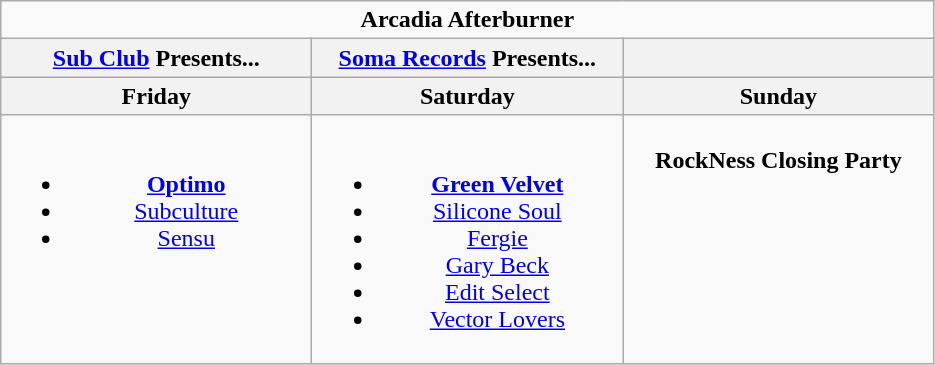<table class="wikitable">
<tr>
<td colspan="3" align="center"><strong>Arcadia Afterburner</strong></td>
</tr>
<tr>
<th><a href='#'>Sub Club</a> Presents...</th>
<th><a href='#'>Soma Records</a> Presents...</th>
<th></th>
</tr>
<tr>
<th>Friday</th>
<th>Saturday</th>
<th>Sunday</th>
</tr>
<tr>
<td valign="top" align="center" width=200><br><ul><li><strong><a href='#'>Optimo</a></strong></li><li><a href='#'>Subculture</a></li><li><a href='#'>Sensu</a></li></ul></td>
<td valign="top" align="center" width=200><br><ul><li><strong><a href='#'>Green Velvet</a></strong></li><li><a href='#'>Silicone Soul</a></li><li><a href='#'>Fergie</a></li><li><a href='#'>Gary Beck</a></li><li><a href='#'>Edit Select</a></li><li><a href='#'>Vector Lovers</a></li></ul></td>
<td valign="top" align="center" width=200><br><strong>RockNess Closing Party</strong></td>
</tr>
</table>
